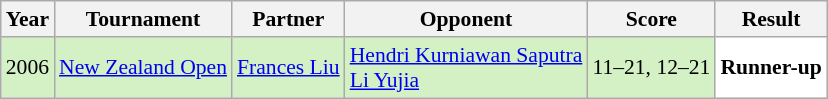<table class="sortable wikitable" style="font-size: 90%;">
<tr>
<th>Year</th>
<th>Tournament</th>
<th>Partner</th>
<th>Opponent</th>
<th>Score</th>
<th>Result</th>
</tr>
<tr style="background:#D4F1C5">
<td align="center">2006</td>
<td align="left"><a href='#'>New Zealand Open</a></td>
<td align="left"> <a href='#'>Frances Liu</a></td>
<td align="left"> <a href='#'>Hendri Kurniawan Saputra</a><br> <a href='#'>Li Yujia</a></td>
<td align="left">11–21, 12–21</td>
<td style="text-align:left; background:white"> <strong>Runner-up</strong></td>
</tr>
</table>
